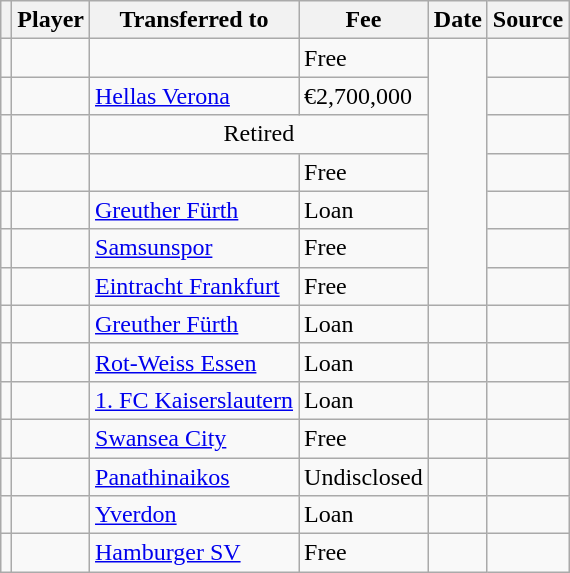<table class="wikitable plainrowheaders sortable">
<tr>
<th></th>
<th scope="col">Player</th>
<th>Transferred to</th>
<th style="width: 65px;">Fee</th>
<th scope="col">Date</th>
<th scope="col">Source</th>
</tr>
<tr>
<td align=center></td>
<td></td>
<td></td>
<td>Free</td>
<td rowspan=7></td>
<td></td>
</tr>
<tr>
<td align=center></td>
<td></td>
<td> <a href='#'>Hellas Verona</a></td>
<td>€2,700,000</td>
<td></td>
</tr>
<tr>
<td align=center></td>
<td></td>
<td align=center colspan=2>Retired</td>
<td></td>
</tr>
<tr>
<td align=center></td>
<td></td>
<td></td>
<td>Free</td>
<td></td>
</tr>
<tr>
<td align=center></td>
<td></td>
<td> <a href='#'>Greuther Fürth</a></td>
<td>Loan</td>
<td></td>
</tr>
<tr>
<td align=center></td>
<td></td>
<td> <a href='#'>Samsunspor</a></td>
<td>Free</td>
<td></td>
</tr>
<tr>
<td align=center></td>
<td></td>
<td> <a href='#'>Eintracht Frankfurt</a></td>
<td>Free</td>
<td></td>
</tr>
<tr>
<td align=center></td>
<td></td>
<td> <a href='#'>Greuther Fürth</a></td>
<td>Loan</td>
<td></td>
<td></td>
</tr>
<tr>
<td align=center></td>
<td></td>
<td> <a href='#'>Rot-Weiss Essen</a></td>
<td>Loan</td>
<td></td>
<td></td>
</tr>
<tr>
<td align=center></td>
<td></td>
<td> <a href='#'>1. FC Kaiserslautern</a></td>
<td>Loan</td>
<td></td>
<td></td>
</tr>
<tr>
<td align=center></td>
<td></td>
<td> <a href='#'>Swansea City</a></td>
<td>Free</td>
<td></td>
<td></td>
</tr>
<tr>
<td align=center></td>
<td></td>
<td> <a href='#'>Panathinaikos</a></td>
<td>Undisclosed</td>
<td></td>
<td></td>
</tr>
<tr>
<td align=center></td>
<td></td>
<td> <a href='#'>Yverdon</a></td>
<td>Loan</td>
<td></td>
<td></td>
</tr>
<tr>
<td align=center></td>
<td></td>
<td> <a href='#'>Hamburger SV</a></td>
<td>Free</td>
<td></td>
<td></td>
</tr>
</table>
